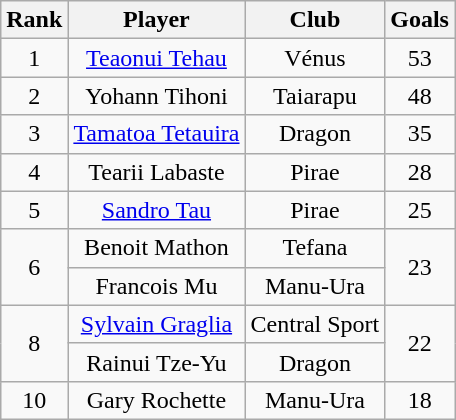<table class="wikitable" style="text-align:center;">
<tr>
<th>Rank</th>
<th>Player</th>
<th>Club</th>
<th>Goals</th>
</tr>
<tr>
<td>1</td>
<td> <a href='#'>Teaonui Tehau</a></td>
<td>Vénus</td>
<td>53</td>
</tr>
<tr>
<td>2</td>
<td> Yohann Tihoni</td>
<td>Taiarapu</td>
<td>48</td>
</tr>
<tr>
<td>3</td>
<td> <a href='#'>Tamatoa Tetauira</a></td>
<td>Dragon</td>
<td>35</td>
</tr>
<tr>
<td>4</td>
<td> Tearii Labaste</td>
<td>Pirae</td>
<td>28</td>
</tr>
<tr>
<td>5</td>
<td> <a href='#'>Sandro Tau</a></td>
<td>Pirae</td>
<td>25</td>
</tr>
<tr>
<td rowspan=2>6</td>
<td> Benoit Mathon</td>
<td>Tefana</td>
<td rowspan=2>23</td>
</tr>
<tr>
<td> Francois Mu</td>
<td>Manu-Ura</td>
</tr>
<tr>
<td rowspan=2>8</td>
<td> <a href='#'>Sylvain Graglia</a></td>
<td>Central Sport</td>
<td rowspan=2>22</td>
</tr>
<tr>
<td> Rainui Tze-Yu</td>
<td>Dragon</td>
</tr>
<tr>
<td>10</td>
<td> Gary Rochette</td>
<td>Manu-Ura</td>
<td>18</td>
</tr>
</table>
